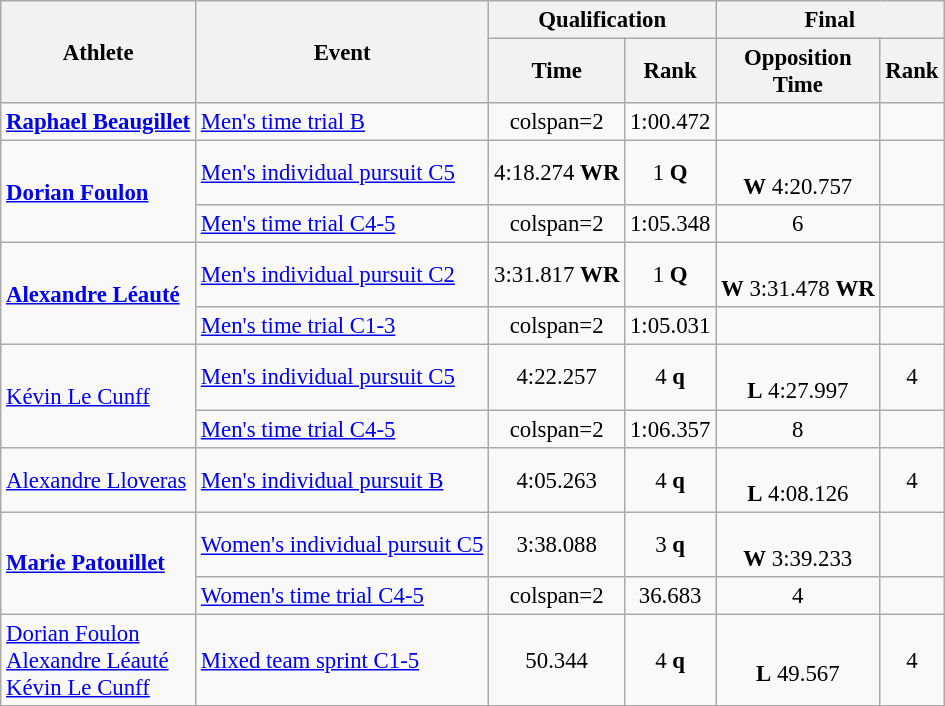<table class=wikitable style="font-size:95%">
<tr>
<th rowspan="2">Athlete</th>
<th rowspan="2">Event</th>
<th colspan="2">Qualification</th>
<th colspan="2">Final</th>
</tr>
<tr>
<th>Time</th>
<th>Rank</th>
<th>Opposition<br>Time</th>
<th>Rank</th>
</tr>
<tr align=center>
<td align=left><strong><a href='#'>Raphael Beaugillet</a></strong></td>
<td align=left><a href='#'>Men's time trial B</a></td>
<td>colspan=2 </td>
<td>1:00.472</td>
<td></td>
</tr>
<tr align=center>
<td align=left rowspan=2><strong><a href='#'>Dorian Foulon</a></strong></td>
<td align=left><a href='#'>Men's individual pursuit C5</a></td>
<td>4:18.274 <strong>WR</strong></td>
<td>1 <strong>Q</strong></td>
<td><br><strong>W</strong> 4:20.757</td>
<td></td>
</tr>
<tr align=center>
<td align=left><a href='#'>Men's time trial C4-5</a></td>
<td>colspan=2 </td>
<td>1:05.348</td>
<td>6</td>
</tr>
<tr align=center>
<td align=left rowspan=2><strong><a href='#'>Alexandre Léauté</a></strong></td>
<td align=left><a href='#'>Men's individual pursuit C2</a></td>
<td>3:31.817 <strong>WR</strong></td>
<td>1 <strong>Q</strong></td>
<td><br><strong>W</strong> 3:31.478 <strong>WR</strong></td>
<td></td>
</tr>
<tr align=center>
<td align=left><a href='#'>Men's time trial C1-3</a></td>
<td>colspan=2 </td>
<td>1:05.031</td>
<td></td>
</tr>
<tr align=center>
<td align=left rowspan=2><a href='#'>Kévin Le Cunff</a></td>
<td align=left><a href='#'>Men's individual pursuit C5</a></td>
<td>4:22.257</td>
<td>4 <strong>q</strong></td>
<td><br><strong>L</strong> 4:27.997</td>
<td>4</td>
</tr>
<tr align=center>
<td align=left><a href='#'>Men's time trial C4-5</a></td>
<td>colspan=2 </td>
<td>1:06.357</td>
<td>8</td>
</tr>
<tr align=center>
<td align=left><a href='#'>Alexandre Lloveras</a></td>
<td align=left><a href='#'>Men's individual pursuit B</a></td>
<td>4:05.263</td>
<td>4 <strong>q</strong></td>
<td><br><strong>L</strong> 4:08.126</td>
<td>4</td>
</tr>
<tr align=center>
<td align=left rowspan=2><strong><a href='#'>Marie Patouillet</a></strong></td>
<td align=left><a href='#'>Women's individual pursuit C5</a></td>
<td>3:38.088</td>
<td>3 <strong>q</strong></td>
<td><br><strong>W</strong> 3:39.233</td>
<td></td>
</tr>
<tr align=center>
<td align=left><a href='#'>Women's time trial C4-5</a></td>
<td>colspan=2 </td>
<td>36.683</td>
<td>4</td>
</tr>
<tr align=center>
<td align=left><a href='#'>Dorian Foulon</a><br><a href='#'>Alexandre Léauté</a><br><a href='#'>Kévin Le Cunff</a></td>
<td align=left><a href='#'>Mixed team sprint C1-5</a></td>
<td>50.344</td>
<td>4 <strong>q</strong></td>
<td><br><strong>L</strong> 49.567</td>
<td>4</td>
</tr>
</table>
